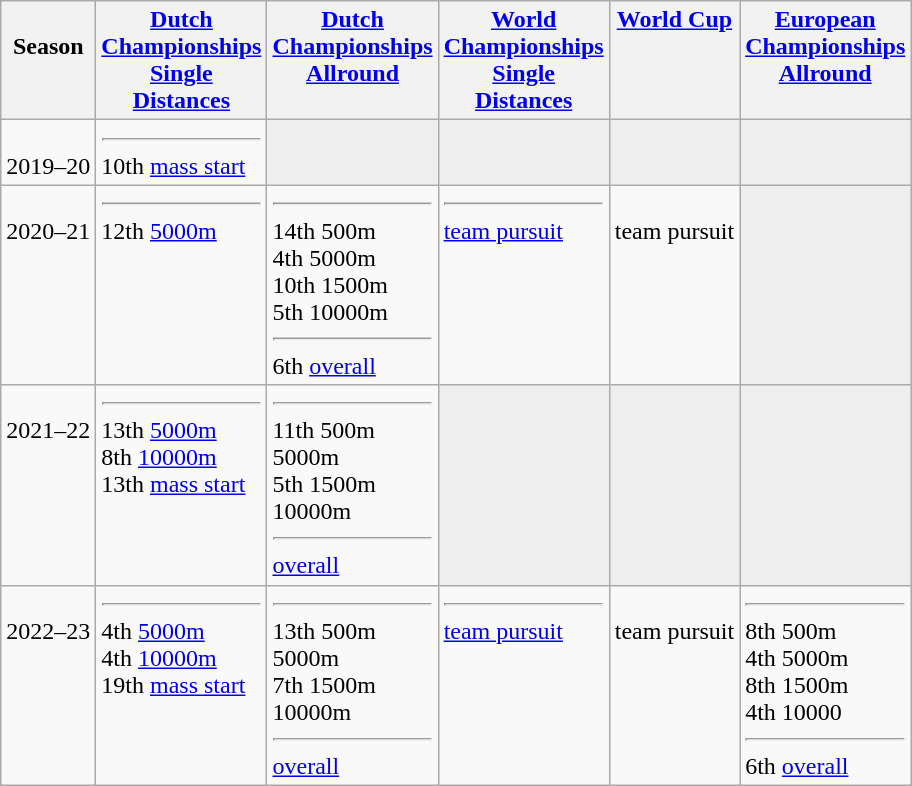<table class="wikitable">
<tr style="vertical-align: top;">
<th><br> Season</th>
<th><a href='#'>Dutch <br> Championships <br> Single <br> Distances</a></th>
<th><a href='#'>Dutch <br> Championships <br> Allround</a></th>
<th><a href='#'>World <br> Championships <br> Single <br> Distances</a></th>
<th><a href='#'>World Cup</a></th>
<th><a href='#'>European <br> Championships <br> Allround</a></th>
</tr>
<tr style="vertical-align: top;">
<td><br> 2019–20</td>
<td> <hr> 10th <a href='#'>mass start</a></td>
<td bgcolor=#EEEEEE></td>
<td bgcolor=#EEEEEE></td>
<td bgcolor=#EEEEEE></td>
<td bgcolor=#EEEEEE></td>
</tr>
<tr style="vertical-align: top;">
<td><br> 2020–21</td>
<td> <hr> 12th <a href='#'>5000m</a></td>
<td> <hr> 14th 500m <br> 4th 5000m <br> 10th 1500m <br> 5th 10000m <hr> 6th <a href='#'>overall</a></td>
<td> <hr>  <a href='#'>team pursuit</a></td>
<td><br>  team pursuit</td>
<td bgcolor=#EEEEEE></td>
</tr>
<tr style="vertical-align: top;">
<td><br> 2021–22</td>
<td> <hr> 13th <a href='#'>5000m</a> <br> 8th <a href='#'>10000m</a> <br> 13th <a href='#'>mass start</a></td>
<td> <hr> 11th 500m <br>  5000m <br> 5th 1500m <br>  10000m <hr>  <a href='#'>overall</a></td>
<td bgcolor=#EEEEEE></td>
<td bgcolor=#EEEEEE></td>
<td bgcolor=#EEEEEE></td>
</tr>
<tr style="vertical-align: top;">
<td><br> 2022–23</td>
<td> <hr> 4th <a href='#'>5000m</a> <br> 4th <a href='#'>10000m</a> <br> 19th <a href='#'>mass start</a></td>
<td> <hr> 13th 500m <br>  5000m <br> 7th 1500m <br>  10000m <hr>  <a href='#'>overall</a></td>
<td> <hr>  <a href='#'>team pursuit</a></td>
<td><br>  team pursuit</td>
<td> <hr> 8th 500m <br> 4th 5000m <br> 8th 1500m <br> 4th 10000 <hr> 6th <a href='#'>overall</a></td>
</tr>
</table>
